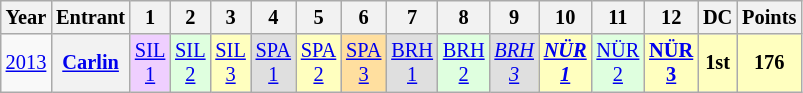<table class="wikitable" style="text-align:center; font-size:85%">
<tr>
<th>Year</th>
<th>Entrant</th>
<th>1</th>
<th>2</th>
<th>3</th>
<th>4</th>
<th>5</th>
<th>6</th>
<th>7</th>
<th>8</th>
<th>9</th>
<th>10</th>
<th>11</th>
<th>12</th>
<th>DC</th>
<th>Points</th>
</tr>
<tr>
<td><a href='#'>2013</a></td>
<th nowrap><a href='#'>Carlin</a></th>
<td style="background:#EFCFFF;"><a href='#'>SIL<br>1</a><br></td>
<td style="background:#DFFFDF;"><a href='#'>SIL<br>2</a><br></td>
<td style="background:#FFFFBF;"><a href='#'>SIL<br>3</a><br></td>
<td style="background:#DFDFDF;"><a href='#'>SPA<br>1</a><br></td>
<td style="background:#FFFFBF;"><a href='#'>SPA<br>2</a><br></td>
<td style="background:#FFDF9F;"><a href='#'>SPA<br>3</a><br></td>
<td style="background:#DFDFDF;"><a href='#'>BRH<br>1</a><br></td>
<td style="background:#DFFFDF;"><a href='#'>BRH<br>2</a><br></td>
<td style="background:#DFDFDF;"><em><a href='#'>BRH<br>3</a></em><br></td>
<td style="background:#FFFFBF;"><strong><em><a href='#'>NÜR<br>1</a></em></strong><br></td>
<td style="background:#DFFFDF;"><a href='#'>NÜR<br>2</a><br></td>
<td style="background:#FFFFBF;"><strong><a href='#'>NÜR<br>3</a></strong><br></td>
<th style="background:#FFFFBF;">1st</th>
<th style="background:#FFFFBF;">176</th>
</tr>
</table>
